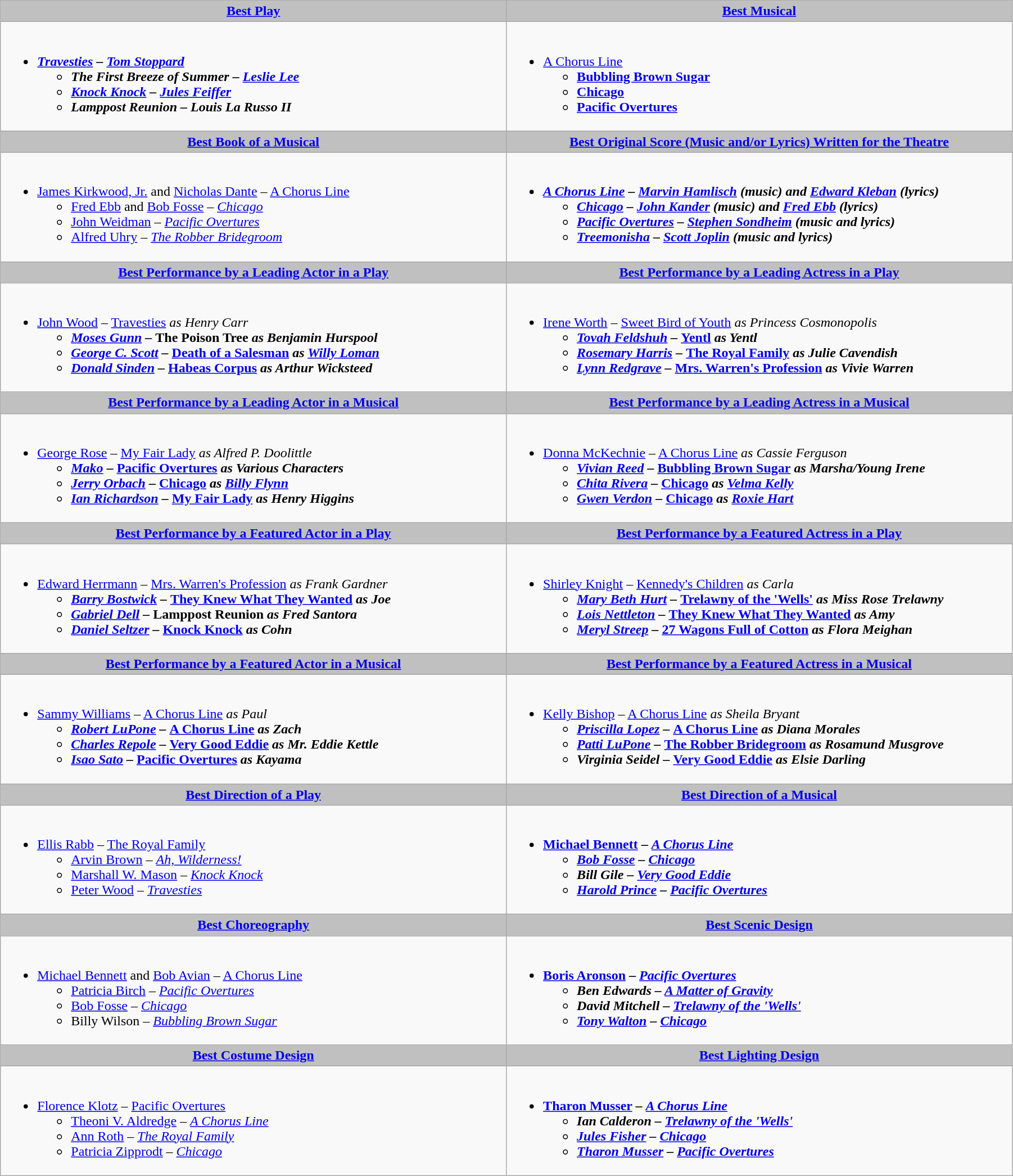<table class="wikitable" style="width:95%;">
<tr>
<th ! style="background:silver; width:50%;"><a href='#'>Best Play</a></th>
<th ! style="background:silver; width:50%;"><a href='#'>Best Musical</a></th>
</tr>
<tr>
<td valign="top"><br><ul><li><strong><em><a href='#'>Travesties</a><em> – <a href='#'>Tom Stoppard</a><strong><ul><li></em>The First Breeze of Summer<em> – <a href='#'>Leslie Lee</a></li><li></em><a href='#'>Knock Knock</a><em> – <a href='#'>Jules Feiffer</a></li><li></em>Lamppost Reunion<em> – Louis La Russo II</li></ul></li></ul></td>
<td valign="top"><br><ul><li></em></strong><a href='#'>A Chorus Line</a><strong><em><ul><li></em><a href='#'>Bubbling Brown Sugar</a><em></li><li></em><a href='#'>Chicago</a><em></li><li></em><a href='#'>Pacific Overtures</a><em></li></ul></li></ul></td>
</tr>
<tr>
<th ! style="background:silver; width=;"50%"><a href='#'>Best Book of a Musical</a></th>
<th ! style="background:silver; width=;"50%"><a href='#'>Best Original Score (Music and/or Lyrics) Written for the Theatre</a></th>
</tr>
<tr>
<td valign="top"><br><ul><li></strong><a href='#'>James Kirkwood, Jr.</a> and <a href='#'>Nicholas Dante</a> – </em><a href='#'>A Chorus Line</a></em></strong><ul><li><a href='#'>Fred Ebb</a> and <a href='#'>Bob Fosse</a> – <em><a href='#'>Chicago</a></em></li><li><a href='#'>John Weidman</a> – <em><a href='#'>Pacific Overtures</a></em></li><li><a href='#'>Alfred Uhry</a> – <em><a href='#'>The Robber Bridegroom</a></em></li></ul></li></ul></td>
<td valign="top"><br><ul><li><strong><em><a href='#'>A Chorus Line</a><em> – <a href='#'>Marvin Hamlisch</a> (music) and <a href='#'>Edward Kleban</a> (lyrics)<strong><ul><li></em><a href='#'>Chicago</a><em> – <a href='#'>John Kander</a> (music) and <a href='#'>Fred Ebb</a> (lyrics)</li><li></em><a href='#'>Pacific Overtures</a><em> – <a href='#'>Stephen Sondheim</a> (music and lyrics)</li><li></em><a href='#'>Treemonisha</a><em> – <a href='#'>Scott Joplin</a> (music and lyrics)</li></ul></li></ul></td>
</tr>
<tr>
<th ! style="background:silver; width=;"50%"><a href='#'>Best Performance by a Leading Actor in a Play</a></th>
<th ! style="background:silver; width=;"50%"><a href='#'>Best Performance by a Leading Actress in a Play</a></th>
</tr>
<tr>
<td valign="top"><br><ul><li></strong><a href='#'>John Wood</a> – </em><a href='#'>Travesties</a><em> as Henry Carr<strong><ul><li><a href='#'>Moses Gunn</a> – </em>The Poison Tree<em> as Benjamin Hurspool</li><li><a href='#'>George C. Scott</a> – </em><a href='#'>Death of a Salesman</a><em> as <a href='#'>Willy Loman</a></li><li><a href='#'>Donald Sinden</a> – </em><a href='#'>Habeas Corpus</a><em> as Arthur Wicksteed</li></ul></li></ul></td>
<td valign="top"><br><ul><li></strong><a href='#'>Irene Worth</a> – </em><a href='#'>Sweet Bird of Youth</a><em> as Princess Cosmonopolis<strong><ul><li><a href='#'>Tovah Feldshuh</a> – </em><a href='#'>Yentl</a><em> as Yentl</li><li><a href='#'>Rosemary Harris</a> – </em><a href='#'>The Royal Family</a><em> as Julie Cavendish</li><li><a href='#'>Lynn Redgrave</a> – </em><a href='#'>Mrs. Warren's Profession</a><em> as Vivie Warren</li></ul></li></ul></td>
</tr>
<tr>
<th ! style="background:silver; width=;"50%"><a href='#'>Best Performance by a Leading Actor in a Musical</a></th>
<th ! style="background:silver; width=;"50%"><a href='#'>Best Performance by a Leading Actress in a Musical</a></th>
</tr>
<tr>
<td valign="top"><br><ul><li></strong><a href='#'>George Rose</a> – </em><a href='#'>My Fair Lady</a><em> as Alfred P. Doolittle<strong><ul><li><a href='#'>Mako</a> – </em><a href='#'>Pacific Overtures</a><em> as Various Characters</li><li><a href='#'>Jerry Orbach</a> – </em><a href='#'>Chicago</a><em> as <a href='#'>Billy Flynn</a></li><li><a href='#'>Ian Richardson</a> – </em><a href='#'>My Fair Lady</a><em> as Henry Higgins</li></ul></li></ul></td>
<td valign="top"><br><ul><li></strong><a href='#'>Donna McKechnie</a> – </em><a href='#'>A Chorus Line</a><em> as Cassie Ferguson<strong><ul><li><a href='#'>Vivian Reed</a> – </em><a href='#'>Bubbling Brown Sugar</a><em> as Marsha/Young Irene</li><li><a href='#'>Chita Rivera</a> – </em><a href='#'>Chicago</a><em> as <a href='#'>Velma Kelly</a></li><li><a href='#'>Gwen Verdon</a> – </em><a href='#'>Chicago</a><em> as <a href='#'>Roxie Hart</a></li></ul></li></ul></td>
</tr>
<tr>
<th ! style="background:silver; width=;"50%"><a href='#'>Best Performance by a Featured Actor in a Play</a></th>
<th ! style="background:silver; width=;"50%"><a href='#'>Best Performance by a Featured Actress in a Play</a></th>
</tr>
<tr>
<td valign="top"><br><ul><li></strong><a href='#'>Edward Herrmann</a> – </em><a href='#'>Mrs. Warren's Profession</a><em> as Frank Gardner<strong><ul><li><a href='#'>Barry Bostwick</a> – </em><a href='#'>They Knew What They Wanted</a><em> as Joe</li><li><a href='#'>Gabriel Dell</a> – </em>Lamppost Reunion<em> as Fred Santora</li><li><a href='#'>Daniel Seltzer</a> – </em><a href='#'>Knock Knock</a><em> as Cohn</li></ul></li></ul></td>
<td valign="top"><br><ul><li></strong><a href='#'>Shirley Knight</a> – </em><a href='#'>Kennedy's Children</a><em> as Carla<strong><ul><li><a href='#'>Mary Beth Hurt</a> – </em><a href='#'>Trelawny of the 'Wells'</a><em> as Miss Rose Trelawny</li><li><a href='#'>Lois Nettleton</a> – </em><a href='#'>They Knew What They Wanted</a><em> as Amy</li><li><a href='#'>Meryl Streep</a> – </em><a href='#'>27 Wagons Full of Cotton</a><em> as Flora Meighan</li></ul></li></ul></td>
</tr>
<tr>
<th ! style="background:silver; width=;"50%"><a href='#'>Best Performance by a Featured Actor in a Musical</a></th>
<th ! style="background:silver; width=;"50%"><a href='#'>Best Performance by a Featured Actress in a Musical</a></th>
</tr>
<tr>
<td valign="top"><br><ul><li></strong><a href='#'>Sammy Williams</a> – </em><a href='#'>A Chorus Line</a><em> as Paul<strong><ul><li><a href='#'>Robert LuPone</a> – </em><a href='#'>A Chorus Line</a><em> as Zach</li><li><a href='#'>Charles Repole</a> – </em><a href='#'>Very Good Eddie</a><em> as Mr. Eddie Kettle</li><li><a href='#'>Isao Sato</a> – </em><a href='#'>Pacific Overtures</a><em> as Kayama</li></ul></li></ul></td>
<td valign="top"><br><ul><li></strong><a href='#'>Kelly Bishop</a> – </em><a href='#'>A Chorus Line</a><em> as Sheila Bryant<strong><ul><li><a href='#'>Priscilla Lopez</a> – </em><a href='#'>A Chorus Line</a><em> as Diana Morales</li><li><a href='#'>Patti LuPone</a> – </em><a href='#'>The Robber Bridegroom</a><em> as Rosamund Musgrove</li><li>Virginia Seidel – </em><a href='#'>Very Good Eddie</a><em> as Elsie Darling</li></ul></li></ul></td>
</tr>
<tr>
<th ! style="background:silver; width=;"50%"><a href='#'>Best Direction of a Play</a></th>
<th ! style="background:silver; width=;"50%"><a href='#'>Best Direction of a Musical</a></th>
</tr>
<tr>
<td valign="top"><br><ul><li></strong><a href='#'>Ellis Rabb</a> – </em><a href='#'>The Royal Family</a></em></strong><ul><li><a href='#'>Arvin Brown</a> – <em><a href='#'>Ah, Wilderness!</a></em></li><li><a href='#'>Marshall W. Mason</a> – <em><a href='#'>Knock Knock</a></em></li><li><a href='#'>Peter Wood</a> – <em><a href='#'>Travesties</a></em></li></ul></li></ul></td>
<td valign="top"><br><ul><li><strong><a href='#'>Michael Bennett</a> – <em><a href='#'>A Chorus Line</a><strong><em><ul><li><a href='#'>Bob Fosse</a> – </em><a href='#'>Chicago</a><em></li><li>Bill Gile – </em><a href='#'>Very Good Eddie</a><em></li><li><a href='#'>Harold Prince</a> – </em><a href='#'>Pacific Overtures</a><em></li></ul></li></ul></td>
</tr>
<tr>
<th ! style="background:silver; width=;"50%"><a href='#'>Best Choreography</a></th>
<th ! style="background:silver; width=;"50%"><a href='#'>Best Scenic Design</a></th>
</tr>
<tr>
<td valign="top"><br><ul><li></strong><a href='#'>Michael Bennett</a> and <a href='#'>Bob Avian</a> – </em><a href='#'>A Chorus Line</a></em></strong><ul><li><a href='#'>Patricia Birch</a> – <em><a href='#'>Pacific Overtures</a></em></li><li><a href='#'>Bob Fosse</a> – <em><a href='#'>Chicago</a></em></li><li>Billy Wilson – <em><a href='#'>Bubbling Brown Sugar</a></em></li></ul></li></ul></td>
<td valign="top"><br><ul><li><strong><a href='#'>Boris Aronson</a> – <em><a href='#'>Pacific Overtures</a><strong><em><ul><li>Ben Edwards – </em><a href='#'>A Matter of Gravity</a><em></li><li>David Mitchell – </em><a href='#'>Trelawny of the 'Wells'</a><em></li><li><a href='#'>Tony Walton</a> – </em><a href='#'>Chicago</a><em></li></ul></li></ul></td>
</tr>
<tr>
<th ! style="background:silver; width=;"50%"><a href='#'>Best Costume Design</a></th>
<th ! style="background:silver; width=;"50%"><a href='#'>Best Lighting Design</a></th>
</tr>
<tr>
<td valign="top"><br><ul><li></strong><a href='#'>Florence Klotz</a> – </em><a href='#'>Pacific Overtures</a></em></strong><ul><li><a href='#'>Theoni V. Aldredge</a> – <em><a href='#'>A Chorus Line</a></em></li><li><a href='#'>Ann Roth</a> – <em><a href='#'>The Royal Family</a></em></li><li><a href='#'>Patricia Zipprodt</a> – <em><a href='#'>Chicago</a></em></li></ul></li></ul></td>
<td valign="top"><br><ul><li><strong><a href='#'>Tharon Musser</a> – <em><a href='#'>A Chorus Line</a><strong><em><ul><li>Ian Calderon – </em><a href='#'>Trelawny of the 'Wells'</a><em></li><li><a href='#'>Jules Fisher</a> – </em><a href='#'>Chicago</a><em></li><li><a href='#'>Tharon Musser</a> – </em><a href='#'>Pacific Overtures</a><em></li></ul></li></ul></td>
</tr>
</table>
